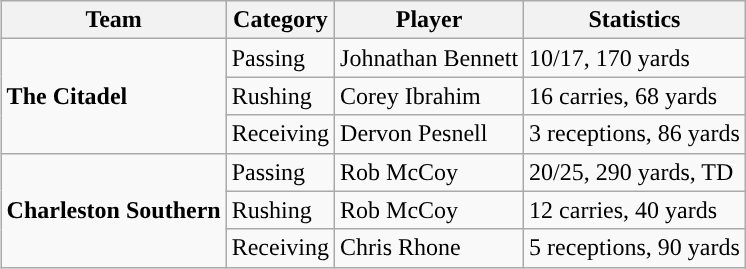<table class="wikitable" style="float: right;">
<tr>
<th>Team</th>
<th>Category</th>
<th>Player</th>
<th>Statistics</th>
</tr>
<tr>
<td rowspan=3><strong>The Citadel</strong></td>
<td>Passing</td>
<td>Johnathan Bennett</td>
<td>10/17, 170 yards</td>
</tr>
<tr>
<td>Rushing</td>
<td>Corey Ibrahim</td>
<td>16 carries, 68 yards</td>
</tr>
<tr>
<td>Receiving</td>
<td>Dervon Pesnell</td>
<td>3 receptions, 86 yards</td>
</tr>
<tr>
<td rowspan=3><strong>Charleston Southern</strong></td>
<td>Passing</td>
<td>Rob McCoy</td>
<td>20/25, 290 yards, TD</td>
</tr>
<tr>
<td>Rushing</td>
<td>Rob McCoy</td>
<td>12 carries, 40 yards</td>
</tr>
<tr>
<td>Receiving</td>
<td>Chris Rhone</td>
<td>5 receptions, 90 yards</td>
</tr>
</table>
